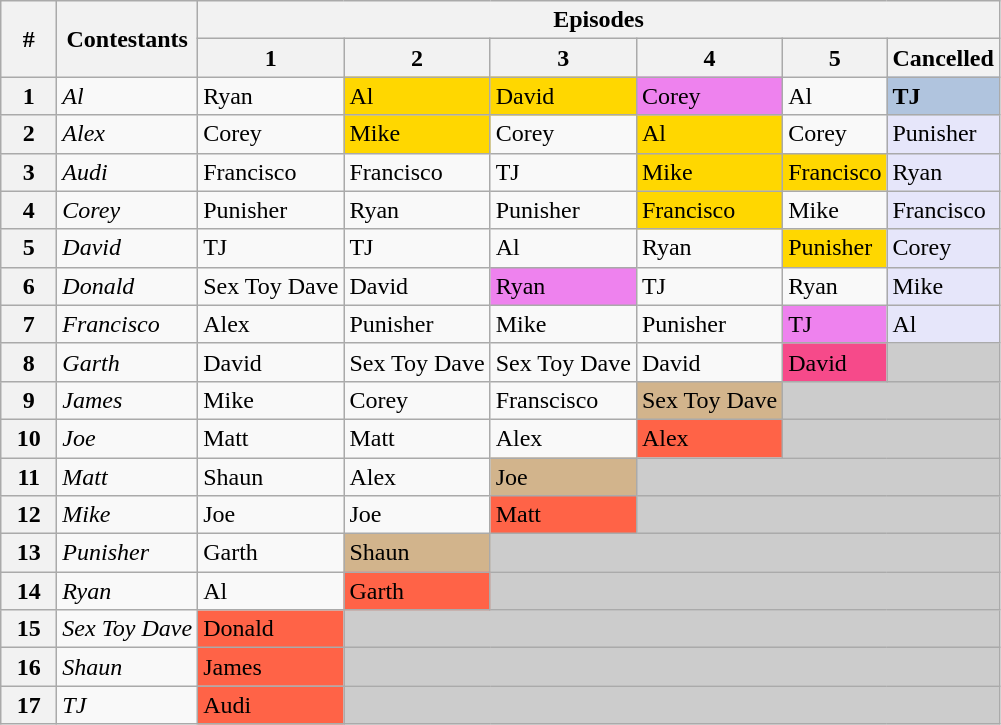<table class="wikitable">
<tr>
<th style="width:30px;" rowspan="2">#</th>
<th rowspan=2>Contestants</th>
<th colspan=6>Episodes</th>
</tr>
<tr>
<th>1</th>
<th>2</th>
<th>3</th>
<th>4</th>
<th>5</th>
<th>Cancelled</th>
</tr>
<tr>
<th>1</th>
<td><em>Al</em></td>
<td>Ryan</td>
<td style="background:gold;">Al</td>
<td style="background:gold;">David</td>
<td style="background:violet;">Corey</td>
<td>Al</td>
<td style="background:lightsteelblue;"><strong>TJ</strong></td>
</tr>
<tr>
<th>2</th>
<td><em>Alex</em></td>
<td>Corey</td>
<td style="background:gold;">Mike</td>
<td>Corey</td>
<td style="background:gold;">Al</td>
<td>Corey</td>
<td style="background:lavender;">Punisher</td>
</tr>
<tr>
<th>3</th>
<td><em>Audi</em></td>
<td>Francisco</td>
<td>Francisco</td>
<td>TJ</td>
<td style="background:gold;">Mike</td>
<td style="background:gold;">Francisco</td>
<td style="background:lavender;">Ryan</td>
</tr>
<tr>
<th>4</th>
<td><em>Corey</em></td>
<td>Punisher</td>
<td>Ryan</td>
<td>Punisher</td>
<td style="background:gold;">Francisco</td>
<td>Mike</td>
<td style="background:lavender;">Francisco</td>
</tr>
<tr>
<th>5</th>
<td><em>David</em></td>
<td>TJ</td>
<td>TJ</td>
<td>Al</td>
<td>Ryan</td>
<td style="background:gold;">Punisher</td>
<td style="background:lavender;">Corey</td>
</tr>
<tr>
<th>6</th>
<td><em>Donald</em></td>
<td>Sex Toy Dave</td>
<td>David</td>
<td style="background:violet;">Ryan</td>
<td>TJ</td>
<td>Ryan</td>
<td style="background:lavender;">Mike</td>
</tr>
<tr>
<th>7</th>
<td><em>Francisco</em></td>
<td>Alex</td>
<td>Punisher</td>
<td>Mike</td>
<td>Punisher</td>
<td style="background:violet;">TJ</td>
<td style="background:lavender;">Al</td>
</tr>
<tr>
<th>8</th>
<td><em>Garth</em></td>
<td>David</td>
<td>Sex Toy Dave</td>
<td>Sex Toy Dave</td>
<td>David</td>
<td style="background:#F64A8A;">David</td>
<td style="background:#ccc;" colspan="1"></td>
</tr>
<tr>
<th>9</th>
<td><em>James</em></td>
<td>Mike</td>
<td>Corey</td>
<td>Franscisco</td>
<td style="background:tan;">Sex Toy Dave</td>
<td style="background:#ccc;" colspan="2"></td>
</tr>
<tr>
<th>10</th>
<td><em>Joe</em></td>
<td>Matt</td>
<td>Matt</td>
<td>Alex</td>
<td style="background:tomato;">Alex</td>
<td style="background:#ccc;" colspan="2"></td>
</tr>
<tr>
<th>11</th>
<td><em>Matt</em></td>
<td>Shaun</td>
<td>Alex</td>
<td style="background:tan;">Joe</td>
<td style="background:#ccc;" colspan="3"></td>
</tr>
<tr>
<th>12</th>
<td><em>Mike</em></td>
<td>Joe</td>
<td>Joe</td>
<td style="background:tomato;">Matt</td>
<td style="background:#ccc;" colspan="3"></td>
</tr>
<tr>
<th>13</th>
<td><em>Punisher</em></td>
<td>Garth</td>
<td style="background:tan;">Shaun</td>
<td style="background:#ccc;" colspan="4"></td>
</tr>
<tr>
<th>14</th>
<td><em>Ryan</em></td>
<td>Al</td>
<td style="background:tomato;">Garth</td>
<td style="background:#ccc;" colspan="4"></td>
</tr>
<tr>
<th>15</th>
<td><em>Sex Toy Dave</em></td>
<td style="background:tomato;">Donald</td>
<td style="background:#ccc;" colspan="5"></td>
</tr>
<tr>
<th>16</th>
<td><em>Shaun</em></td>
<td style="background:tomato;">James</td>
<td style="background:#ccc;" colspan="5"></td>
</tr>
<tr>
<th>17</th>
<td><em>TJ</em></td>
<td style="background:tomato;">Audi</td>
<td style="background:#ccc;" colspan="5"></td>
</tr>
</table>
